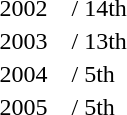<table>
<tr>
<td>2002</td>
<td></td>
<td></td>
<td></td>
<td> / 14th</td>
<td></td>
</tr>
<tr>
<td>2003</td>
<td></td>
<td></td>
<td></td>
<td> / 13th</td>
<td></td>
</tr>
<tr>
<td>2004</td>
<td></td>
<td></td>
<td></td>
<td> / 5th</td>
<td></td>
</tr>
<tr>
<td>2005</td>
<td></td>
<td></td>
<td></td>
<td> / 5th</td>
</tr>
</table>
